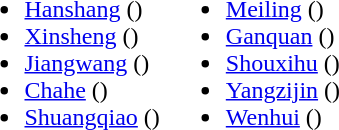<table>
<tr>
<td valign="top"><br><ul><li><a href='#'>Hanshang</a> ()</li><li><a href='#'>Xinsheng</a> ()</li><li><a href='#'>Jiangwang</a> ()</li><li><a href='#'>Chahe</a> ()</li><li><a href='#'>Shuangqiao</a> ()</li></ul></td>
<td valign="top"><br><ul><li><a href='#'>Meiling</a> ()</li><li><a href='#'>Ganquan</a> ()</li><li><a href='#'>Shouxihu</a> ()</li><li><a href='#'>Yangzijin</a> ()</li><li><a href='#'>Wenhui</a> ()</li></ul></td>
</tr>
</table>
